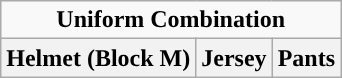<table class="wikitable">
<tr>
<td align="center" Colspan="3"><strong>Uniform Combination</strong></td>
</tr>
<tr align="center">
<th>Helmet (Block M)</th>
<th>Jersey</th>
<th>Pants</th>
</tr>
</table>
